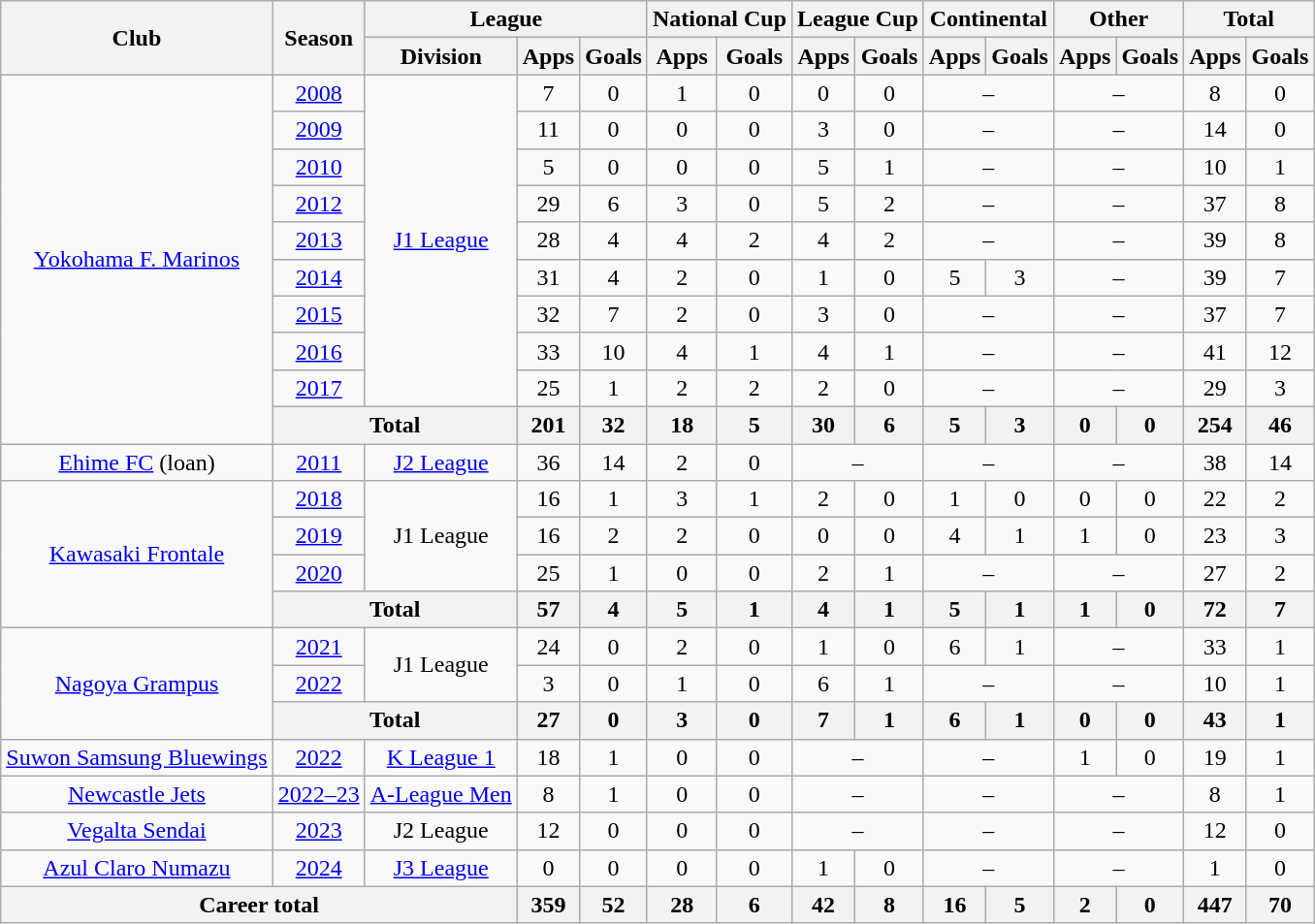<table class="wikitable" style="text-align:center">
<tr>
<th rowspan="2">Club</th>
<th rowspan="2">Season</th>
<th colspan="3">League</th>
<th colspan="2">National Cup</th>
<th colspan="2">League Cup</th>
<th colspan="2">Continental</th>
<th colspan="2">Other</th>
<th colspan="2">Total</th>
</tr>
<tr>
<th>Division</th>
<th>Apps</th>
<th>Goals</th>
<th>Apps</th>
<th>Goals</th>
<th>Apps</th>
<th>Goals</th>
<th>Apps</th>
<th>Goals</th>
<th>Apps</th>
<th>Goals</th>
<th>Apps</th>
<th>Goals</th>
</tr>
<tr>
<td rowspan="10"><a href='#'>Yokohama F. Marinos</a></td>
<td><a href='#'>2008</a></td>
<td rowspan="9"><a href='#'>J1 League</a></td>
<td>7</td>
<td>0</td>
<td>1</td>
<td>0</td>
<td>0</td>
<td>0</td>
<td colspan="2">–</td>
<td colspan="2">–</td>
<td>8</td>
<td>0</td>
</tr>
<tr>
<td><a href='#'>2009</a></td>
<td>11</td>
<td>0</td>
<td>0</td>
<td>0</td>
<td>3</td>
<td>0</td>
<td colspan="2">–</td>
<td colspan="2">–</td>
<td>14</td>
<td>0</td>
</tr>
<tr>
<td><a href='#'>2010</a></td>
<td>5</td>
<td>0</td>
<td>0</td>
<td>0</td>
<td>5</td>
<td>1</td>
<td colspan="2">–</td>
<td colspan="2">–</td>
<td>10</td>
<td>1</td>
</tr>
<tr>
<td><a href='#'>2012</a></td>
<td>29</td>
<td>6</td>
<td>3</td>
<td>0</td>
<td>5</td>
<td>2</td>
<td colspan="2">–</td>
<td colspan="2">–</td>
<td>37</td>
<td>8</td>
</tr>
<tr>
<td><a href='#'>2013</a></td>
<td>28</td>
<td>4</td>
<td>4</td>
<td>2</td>
<td>4</td>
<td>2</td>
<td colspan="2">–</td>
<td colspan="2">–</td>
<td>39</td>
<td>8</td>
</tr>
<tr>
<td><a href='#'>2014</a></td>
<td>31</td>
<td>4</td>
<td>2</td>
<td>0</td>
<td>1</td>
<td>0</td>
<td>5</td>
<td>3</td>
<td colspan="2">–</td>
<td>39</td>
<td>7</td>
</tr>
<tr>
<td><a href='#'>2015</a></td>
<td>32</td>
<td>7</td>
<td>2</td>
<td>0</td>
<td>3</td>
<td>0</td>
<td colspan="2">–</td>
<td colspan="2">–</td>
<td>37</td>
<td>7</td>
</tr>
<tr>
<td><a href='#'>2016</a></td>
<td>33</td>
<td>10</td>
<td>4</td>
<td>1</td>
<td>4</td>
<td>1</td>
<td colspan="2">–</td>
<td colspan="2">–</td>
<td>41</td>
<td>12</td>
</tr>
<tr>
<td><a href='#'>2017</a></td>
<td>25</td>
<td>1</td>
<td>2</td>
<td>2</td>
<td>2</td>
<td>0</td>
<td colspan="2">–</td>
<td colspan="2">–</td>
<td>29</td>
<td>3</td>
</tr>
<tr>
<th colspan="2">Total</th>
<th>201</th>
<th>32</th>
<th>18</th>
<th>5</th>
<th>30</th>
<th>6</th>
<th>5</th>
<th>3</th>
<th>0</th>
<th>0</th>
<th>254</th>
<th>46</th>
</tr>
<tr>
<td><a href='#'>Ehime FC</a> (loan)</td>
<td><a href='#'>2011</a></td>
<td><a href='#'>J2 League</a></td>
<td>36</td>
<td>14</td>
<td>2</td>
<td>0</td>
<td colspan="2">–</td>
<td colspan="2">–</td>
<td colspan="2">–</td>
<td>38</td>
<td>14</td>
</tr>
<tr>
<td rowspan="4"><a href='#'>Kawasaki Frontale</a></td>
<td><a href='#'>2018</a></td>
<td rowspan="3">J1 League</td>
<td>16</td>
<td>1</td>
<td>3</td>
<td>1</td>
<td>2</td>
<td>0</td>
<td>1</td>
<td>0</td>
<td>0</td>
<td>0</td>
<td>22</td>
<td>2</td>
</tr>
<tr>
<td><a href='#'>2019</a></td>
<td>16</td>
<td>2</td>
<td>2</td>
<td>0</td>
<td>0</td>
<td>0</td>
<td>4</td>
<td>1</td>
<td>1</td>
<td>0</td>
<td>23</td>
<td>3</td>
</tr>
<tr>
<td><a href='#'>2020</a></td>
<td>25</td>
<td>1</td>
<td>0</td>
<td>0</td>
<td>2</td>
<td>1</td>
<td colspan="2">–</td>
<td colspan="2">–</td>
<td>27</td>
<td>2</td>
</tr>
<tr>
<th colspan="2">Total</th>
<th>57</th>
<th>4</th>
<th>5</th>
<th>1</th>
<th>4</th>
<th>1</th>
<th>5</th>
<th>1</th>
<th>1</th>
<th>0</th>
<th>72</th>
<th>7</th>
</tr>
<tr>
<td rowspan="3"><a href='#'>Nagoya Grampus</a></td>
<td><a href='#'>2021</a></td>
<td rowspan="2">J1 League</td>
<td>24</td>
<td>0</td>
<td>2</td>
<td>0</td>
<td>1</td>
<td>0</td>
<td>6</td>
<td>1</td>
<td colspan="2">–</td>
<td>33</td>
<td>1</td>
</tr>
<tr>
<td><a href='#'>2022</a></td>
<td>3</td>
<td>0</td>
<td>1</td>
<td>0</td>
<td>6</td>
<td>1</td>
<td colspan="2">–</td>
<td colspan="2">–</td>
<td>10</td>
<td>1</td>
</tr>
<tr>
<th colspan="2">Total</th>
<th>27</th>
<th>0</th>
<th>3</th>
<th>0</th>
<th>7</th>
<th>1</th>
<th>6</th>
<th>1</th>
<th>0</th>
<th>0</th>
<th>43</th>
<th>1</th>
</tr>
<tr>
<td><a href='#'>Suwon Samsung Bluewings</a></td>
<td><a href='#'>2022</a></td>
<td><a href='#'>K League 1</a></td>
<td>18</td>
<td>1</td>
<td>0</td>
<td>0</td>
<td colspan="2">–</td>
<td colspan="2">–</td>
<td>1</td>
<td>0</td>
<td>19</td>
<td>1</td>
</tr>
<tr>
<td><a href='#'>Newcastle Jets</a></td>
<td><a href='#'>2022–23</a></td>
<td><a href='#'>A-League Men</a></td>
<td>8</td>
<td>1</td>
<td>0</td>
<td>0</td>
<td colspan="2">–</td>
<td colspan="2">–</td>
<td colspan="2">–</td>
<td>8</td>
<td>1</td>
</tr>
<tr>
<td><a href='#'>Vegalta Sendai</a></td>
<td><a href='#'>2023</a></td>
<td>J2 League</td>
<td>12</td>
<td>0</td>
<td>0</td>
<td>0</td>
<td colspan="2">–</td>
<td colspan="2">–</td>
<td colspan="2">–</td>
<td>12</td>
<td>0</td>
</tr>
<tr>
<td><a href='#'>Azul Claro Numazu</a></td>
<td><a href='#'>2024</a></td>
<td><a href='#'>J3 League</a></td>
<td>0</td>
<td>0</td>
<td>0</td>
<td>0</td>
<td>1</td>
<td>0</td>
<td colspan="2">–</td>
<td colspan="2">–</td>
<td>1</td>
<td>0</td>
</tr>
<tr>
<th colspan="3">Career total</th>
<th>359</th>
<th>52</th>
<th>28</th>
<th>6</th>
<th>42</th>
<th>8</th>
<th>16</th>
<th>5</th>
<th>2</th>
<th>0</th>
<th>447</th>
<th>70</th>
</tr>
</table>
